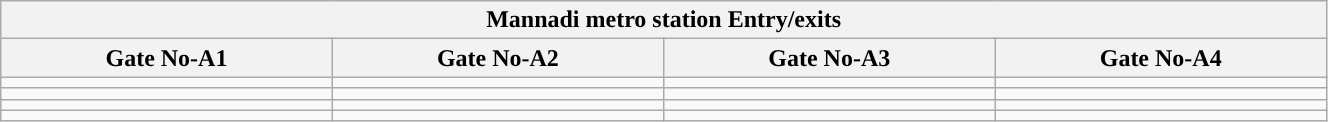<table class="wikitable" style="text-align: center;" width="70%">
<tr>
<th align="center" colspan="5" style="background:#"><span><strong>Mannadi metro station Entry/exits </strong></span></th>
</tr>
<tr>
<th style="width:5%;">Gate No-A1</th>
<th style="width:5%;">Gate No-A2</th>
<th style="width:5%;">Gate No-A3</th>
<th style="width:5%;">Gate No-A4</th>
</tr>
<tr>
<td></td>
<td></td>
<td></td>
<td></td>
</tr>
<tr>
<td></td>
<td></td>
<td></td>
<td></td>
</tr>
<tr>
<td></td>
<td></td>
<td></td>
<td></td>
</tr>
<tr>
<td></td>
<td></td>
<td></td>
<td></td>
</tr>
</table>
